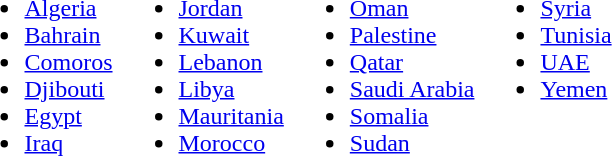<table>
<tr>
<td valign=top><br><ul><li> <a href='#'>Algeria</a></li><li> <a href='#'>Bahrain</a></li><li> <a href='#'>Comoros</a></li><li> <a href='#'>Djibouti</a></li><li> <a href='#'>Egypt</a></li><li> <a href='#'>Iraq</a></li></ul></td>
<td valign=top><br><ul><li> <a href='#'>Jordan</a></li><li> <a href='#'>Kuwait</a></li><li> <a href='#'>Lebanon</a></li><li> <a href='#'>Libya</a></li><li> <a href='#'>Mauritania</a></li><li> <a href='#'>Morocco</a></li></ul></td>
<td valign=top><br><ul><li> <a href='#'>Oman</a></li><li> <a href='#'>Palestine</a></li><li> <a href='#'>Qatar</a></li><li> <a href='#'>Saudi Arabia</a></li><li> <a href='#'>Somalia</a></li><li> <a href='#'>Sudan</a></li></ul></td>
<td valign=top><br><ul><li> <a href='#'>Syria</a></li><li> <a href='#'>Tunisia</a></li><li> <a href='#'>UAE</a></li><li> <a href='#'>Yemen</a></li></ul></td>
</tr>
</table>
